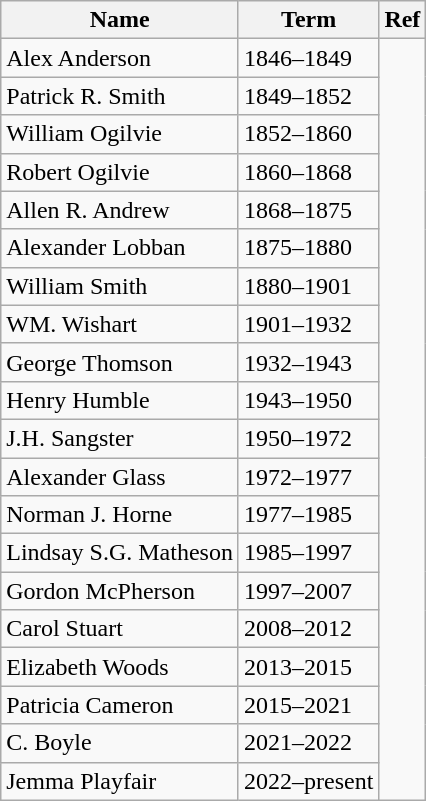<table class="wikitable">
<tr>
<th>Name</th>
<th>Term</th>
<th>Ref</th>
</tr>
<tr>
<td>Alex Anderson</td>
<td>1846–1849</td>
<td rowspan="20"></td>
</tr>
<tr>
<td>Patrick R. Smith</td>
<td>1849–1852</td>
</tr>
<tr>
<td>William Ogilvie</td>
<td>1852–1860</td>
</tr>
<tr>
<td>Robert Ogilvie</td>
<td>1860–1868</td>
</tr>
<tr>
<td>Allen R. Andrew</td>
<td>1868–1875</td>
</tr>
<tr>
<td>Alexander Lobban</td>
<td>1875–1880</td>
</tr>
<tr>
<td>William Smith</td>
<td>1880–1901</td>
</tr>
<tr>
<td>WM. Wishart</td>
<td>1901–1932</td>
</tr>
<tr>
<td>George Thomson</td>
<td>1932–1943</td>
</tr>
<tr>
<td>Henry Humble</td>
<td>1943–1950</td>
</tr>
<tr>
<td>J.H. Sangster</td>
<td>1950–1972</td>
</tr>
<tr>
<td>Alexander Glass</td>
<td>1972–1977</td>
</tr>
<tr>
<td>Norman J. Horne</td>
<td>1977–1985</td>
</tr>
<tr>
<td>Lindsay S.G. Matheson</td>
<td>1985–1997</td>
</tr>
<tr>
<td>Gordon McPherson</td>
<td>1997–2007</td>
</tr>
<tr>
<td>Carol Stuart</td>
<td>2008–2012</td>
</tr>
<tr>
<td>Elizabeth Woods</td>
<td>2013–2015</td>
</tr>
<tr>
<td>Patricia Cameron</td>
<td>2015–2021</td>
</tr>
<tr>
<td>C. Boyle</td>
<td>2021–2022</td>
</tr>
<tr>
<td>Jemma Playfair</td>
<td>2022–present</td>
</tr>
</table>
